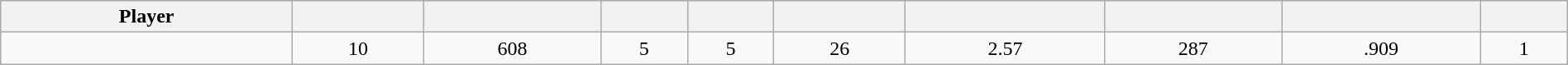<table class="wikitable sortable" style="width:100%;">
<tr style="text-align:center; background:#ddd;">
<th>Player</th>
<th></th>
<th></th>
<th></th>
<th></th>
<th></th>
<th></th>
<th></th>
<th></th>
<th></th>
</tr>
<tr style="text-align:center;">
<td></td>
<td>10</td>
<td>608</td>
<td>5</td>
<td>5</td>
<td>26</td>
<td>2.57</td>
<td>287</td>
<td>.909</td>
<td>1</td>
</tr>
</table>
